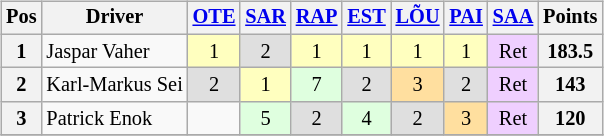<table>
<tr>
<td valign="top"><br><table class="wikitable" style="font-size: 85%; text-align: center">
<tr valign="top">
<th valign="middle">Pos</th>
<th valign="middle">Driver</th>
<th><a href='#'>OTE</a><br></th>
<th><a href='#'>SAR</a><br></th>
<th><a href='#'>RAP</a><br></th>
<th><a href='#'>EST</a><br></th>
<th><a href='#'>LÕU</a><br></th>
<th><a href='#'>PAI</a><br></th>
<th><a href='#'>SAA</a><br></th>
<th valign="middle">Points</th>
</tr>
<tr>
<th>1</th>
<td align=left> Jaspar Vaher</td>
<td style="background:#FFFFBF;">1</td>
<td style="background:#DFDFDF;">2</td>
<td style="background:#FFFFBF;">1</td>
<td style="background:#FFFFBF;">1</td>
<td style="background:#FFFFBF;">1</td>
<td style="background:#FFFFBF;">1</td>
<td style="background:#EFCFFF;">Ret</td>
<th>183.5</th>
</tr>
<tr>
<th>2</th>
<td align="left"> Karl-Markus Sei</td>
<td style="background:#DFDFDF;">2</td>
<td style="background:#FFFFBF;">1</td>
<td style="background:#DFFFDF;">7</td>
<td style="background:#DFDFDF;">2</td>
<td style="background:#FFDF9F;">3</td>
<td style="background:#DFDFDF;">2</td>
<td style="background:#EFCFFF;">Ret</td>
<th>143</th>
</tr>
<tr>
<th>3</th>
<td align="left"> Patrick Enok</td>
<td></td>
<td style="background:#DFFFDF;">5</td>
<td style="background:#DFDFDF;">2</td>
<td style="background:#DFFFDF;">4</td>
<td style="background:#DFDFDF;">2</td>
<td style="background:#FFDF9F;">3</td>
<td style="background:#EFCFFF;">Ret</td>
<th>120</th>
</tr>
<tr>
</tr>
</table>
</td>
</tr>
</table>
